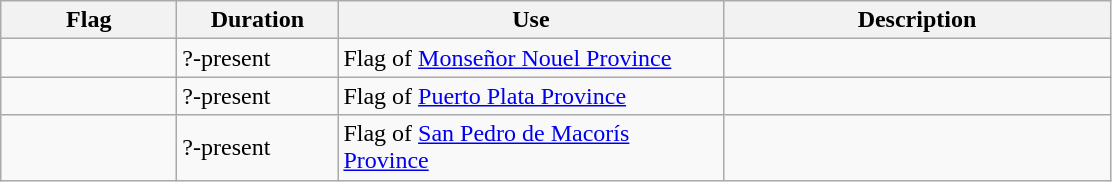<table class="wikitable">
<tr>
<th width="110">Flag</th>
<th width="100">Duration</th>
<th width="250">Use</th>
<th width="250">Description</th>
</tr>
<tr>
<td></td>
<td>?-present</td>
<td>Flag of <a href='#'>Monseñor Nouel Province</a></td>
<td></td>
</tr>
<tr>
<td></td>
<td>?-present</td>
<td>Flag of <a href='#'>Puerto Plata Province</a></td>
<td></td>
</tr>
<tr>
<td></td>
<td>?-present</td>
<td>Flag of <a href='#'>San Pedro de Macorís Province</a></td>
<td></td>
</tr>
</table>
